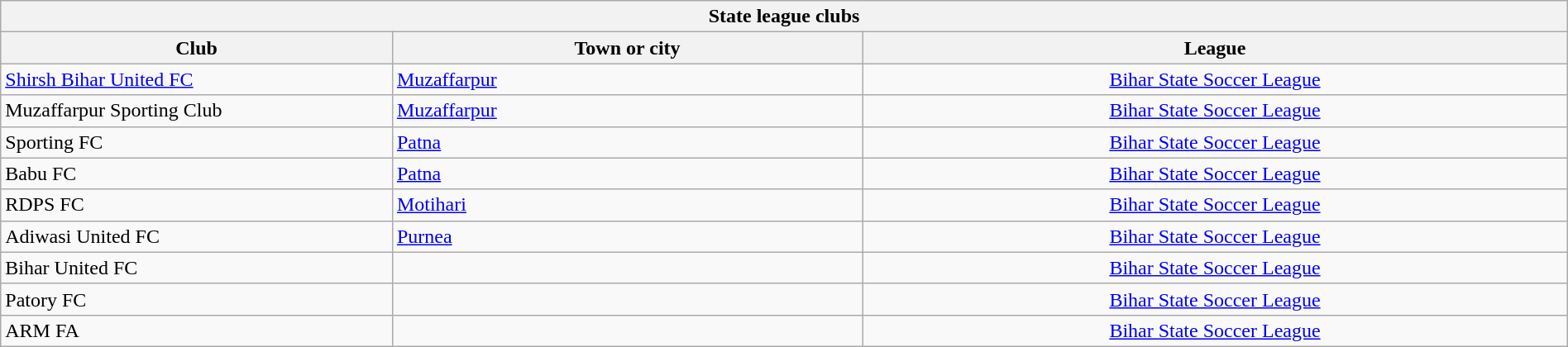<table class="wikitable sortable" width="100%">
<tr>
<th colspan="3">State league clubs</th>
</tr>
<tr>
<th !width="25%">Club</th>
<th width="30%">Town or city</th>
<th width="45%">League</th>
</tr>
<tr>
<td><a href='#'>Shirsh Bihar United FC</a></td>
<td><a href='#'>Muzaffarpur</a></td>
<td align="center"><a href='#'>Bihar State Soccer League</a></td>
</tr>
<tr>
<td>Muzaffarpur Sporting Club</td>
<td><a href='#'>Muzaffarpur</a></td>
<td align="center"><a href='#'>Bihar State Soccer League</a></td>
</tr>
<tr>
<td>Sporting FC</td>
<td><a href='#'>Patna</a></td>
<td align="center"><a href='#'>Bihar State Soccer League</a></td>
</tr>
<tr>
<td>Babu FC</td>
<td><a href='#'>Patna</a></td>
<td align="center"><a href='#'>Bihar State Soccer League</a></td>
</tr>
<tr>
<td>RDPS FC</td>
<td><a href='#'>Motihari</a></td>
<td align="center"><a href='#'>Bihar State Soccer League</a></td>
</tr>
<tr>
<td>Adiwasi United FC</td>
<td><a href='#'>Purnea</a></td>
<td align="center"><a href='#'>Bihar State Soccer League</a></td>
</tr>
<tr>
<td>Bihar United FC</td>
<td></td>
<td align="center"><a href='#'>Bihar State Soccer League</a></td>
</tr>
<tr>
<td>Patory FC</td>
<td></td>
<td align="center"><a href='#'>Bihar State Soccer League</a></td>
</tr>
<tr>
<td>ARM FA</td>
<td></td>
<td align="center"><a href='#'>Bihar State Soccer League</a></td>
</tr>
</table>
